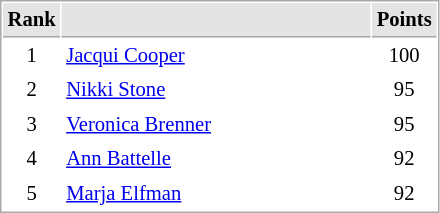<table cellspacing="1" cellpadding="3" style="border:1px solid #AAAAAA;font-size:86%">
<tr bgcolor="#E4E4E4">
<th style="border-bottom:1px solid #AAAAAA" width=10>Rank</th>
<th style="border-bottom:1px solid #AAAAAA" width=200></th>
<th style="border-bottom:1px solid #AAAAAA" width=20>Points</th>
</tr>
<tr>
<td align="center">1</td>
<td> <a href='#'>Jacqui Cooper</a></td>
<td align=center>100</td>
</tr>
<tr>
<td align="center">2</td>
<td> <a href='#'>Nikki Stone</a></td>
<td align=center>95</td>
</tr>
<tr>
<td align="center">3</td>
<td> <a href='#'>Veronica Brenner</a></td>
<td align=center>95</td>
</tr>
<tr>
<td align="center">4</td>
<td> <a href='#'>Ann Battelle</a></td>
<td align=center>92</td>
</tr>
<tr>
<td align="center">5</td>
<td> <a href='#'>Marja Elfman</a></td>
<td align=center>92</td>
</tr>
</table>
